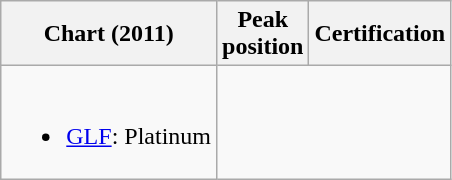<table class="wikitable plainrowheaders">
<tr>
<th>Chart (2011)</th>
<th align="center">Peak<br>position</th>
<th>Certification</th>
</tr>
<tr>
<td><br><ul><li><a href='#'>GLF</a>: Platinum</li></ul></td>
</tr>
</table>
